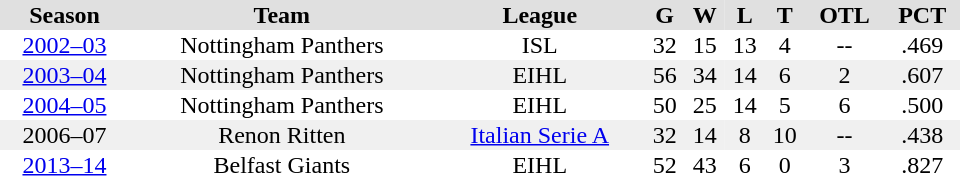<table border="0" cellpadding="1" cellspacing="0" style="text-align:center; width:40em">
<tr bgcolor="#e0e0e0">
<th>Season</th>
<th>Team</th>
<th>League</th>
<th>G</th>
<th>W</th>
<th>L</th>
<th>T</th>
<th>OTL</th>
<th>PCT</th>
</tr>
<tr align="center">
<td><a href='#'>2002–03</a></td>
<td>Nottingham Panthers</td>
<td>ISL</td>
<td>32</td>
<td>15</td>
<td>13</td>
<td>4</td>
<td>--</td>
<td>.469</td>
</tr>
<tr align="center" bgcolor="#f0f0f0">
<td><a href='#'>2003–04</a></td>
<td>Nottingham Panthers</td>
<td>EIHL</td>
<td>56</td>
<td>34</td>
<td>14</td>
<td>6</td>
<td>2</td>
<td>.607</td>
</tr>
<tr align="center">
<td><a href='#'>2004–05</a></td>
<td>Nottingham Panthers</td>
<td>EIHL</td>
<td>50</td>
<td>25</td>
<td>14</td>
<td>5</td>
<td>6</td>
<td>.500</td>
</tr>
<tr align="center" bgcolor="#f0f0f0">
<td>2006–07</td>
<td>Renon Ritten</td>
<td><a href='#'>Italian Serie A</a></td>
<td>32</td>
<td>14</td>
<td>8</td>
<td>10</td>
<td>--</td>
<td>.438</td>
</tr>
<tr align="center">
<td><a href='#'>2013–14</a></td>
<td>Belfast Giants</td>
<td>EIHL</td>
<td>52</td>
<td>43</td>
<td>6</td>
<td>0</td>
<td>3</td>
<td>.827</td>
</tr>
</table>
